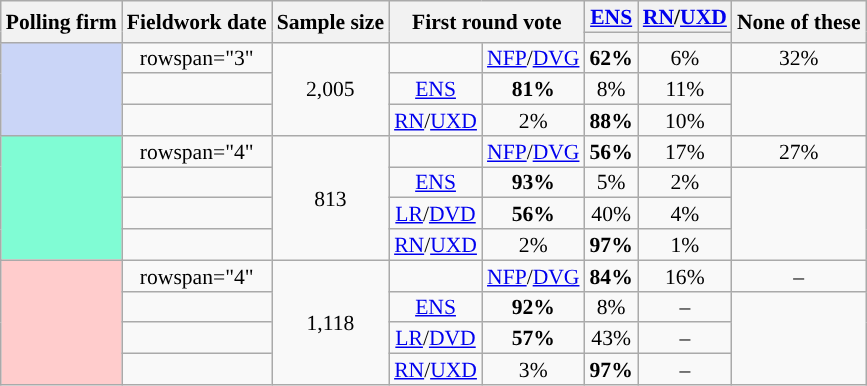<table class="wikitable sortable" style="text-align:center;font-size:90%;line-height:14px">
<tr>
<th rowspan="2">Polling firm</th>
<th rowspan="2">Fieldwork date</th>
<th rowspan="2">Sample size</th>
<th rowspan="2" colspan="2">First round vote</th>
<th><a href='#'>ENS</a></th>
<th><a href='#'>RN</a>/<a href='#'>UXD</a></th>
<th rowspan="2">None of these</th>
</tr>
<tr style="line-height:5px">
<th style="background:"></th>
<th style="background:"></th>
</tr>
<tr>
<td style="background:#CAD5F7;" rowspan="3"></td>
<td>rowspan="3" </td>
<td rowspan="3">2,005</td>
<td style="background:"></td>
<td data-sort-value="0"><a href='#'>NFP</a>/<a href='#'>DVG</a></td>
<td style="background-color:#"><strong>62%</strong></td>
<td>6%</td>
<td>32%</td>
</tr>
<tr>
<td style="background:"></td>
<td data-sort-value="1"><a href='#'>ENS</a></td>
<td style="background-color:#"><strong>81%</strong></td>
<td>8%</td>
<td>11%</td>
</tr>
<tr>
<td style="background:"></td>
<td data-sort-value="3"><a href='#'>RN</a>/<a href='#'>UXD</a></td>
<td>2%</td>
<td style="background-color:#"><strong>88%</strong></td>
<td>10%</td>
</tr>
<tr>
<td style="background:#80fcd4" rowspan="4"></td>
<td>rowspan="4" </td>
<td rowspan="4">813</td>
<td style="background:"></td>
<td data-sort-value="0"><a href='#'>NFP</a>/<a href='#'>DVG</a></td>
<td style="background-color:#"><strong>56%</strong></td>
<td>17%</td>
<td>27%</td>
</tr>
<tr>
<td style="background:"></td>
<td data-sort-value="1"><a href='#'>ENS</a></td>
<td style="background-color:#"><strong>93%</strong></td>
<td>5%</td>
<td>2%</td>
</tr>
<tr>
<td style="background:"></td>
<td data-sort-value="2"><a href='#'>LR</a>/<a href='#'>DVD</a></td>
<td style="background-color:#"><strong>56%</strong></td>
<td>40%</td>
<td>4%</td>
</tr>
<tr>
<td style="background:"></td>
<td data-sort-value="3"><a href='#'>RN</a>/<a href='#'>UXD</a></td>
<td>2%</td>
<td style="background-color:#"><strong>97%</strong></td>
<td>1%</td>
</tr>
<tr>
<td style="background:#FFCCCC" rowspan="4"></td>
<td>rowspan="4" </td>
<td rowspan="4">1,118</td>
<td style="background:"></td>
<td data-sort-value="0"><a href='#'>NFP</a>/<a href='#'>DVG</a></td>
<td style="background-color:#"><strong>84%</strong></td>
<td>16%</td>
<td>–</td>
</tr>
<tr>
<td style="background:"></td>
<td data-sort-value="1"><a href='#'>ENS</a></td>
<td style="background-color:#"><strong>92%</strong></td>
<td>8%</td>
<td>–</td>
</tr>
<tr>
<td style="background:"></td>
<td data-sort-value="2"><a href='#'>LR</a>/<a href='#'>DVD</a></td>
<td style="background-color:#"><strong>57%</strong></td>
<td>43%</td>
<td>–</td>
</tr>
<tr>
<td style="background:"></td>
<td data-sort-value="3"><a href='#'>RN</a>/<a href='#'>UXD</a></td>
<td>3%</td>
<td style="background-color:#"><strong>97%</strong></td>
<td>–</td>
</tr>
</table>
